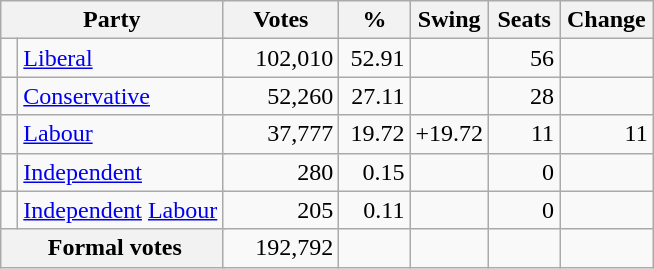<table class="wikitable" style="text-align:right; margin-bottom:0">
<tr>
<th style="width:10px;" colspan=3>Party</th>
<th style="width:70px;">Votes</th>
<th style="width:40px;">%</th>
<th style="width:40px;">Swing</th>
<th style="width:40px;">Seats</th>
<th style="width:40px;">Change</th>
</tr>
<tr>
<td> </td>
<td style="text-align:left;" colspan="2"><a href='#'>Liberal</a></td>
<td style="width:70px;">102,010</td>
<td style="width:40px;">52.91</td>
<td style="width:45px;"></td>
<td style="width:40px;">56</td>
<td style="width:55px;"></td>
</tr>
<tr>
<td> </td>
<td style="text-align:left;" colspan="2"><a href='#'>Conservative</a></td>
<td>52,260</td>
<td>27.11</td>
<td></td>
<td>28</td>
<td></td>
</tr>
<tr>
<td> </td>
<td style="text-align:left;" colspan="2"><a href='#'>Labour</a></td>
<td style="width:70px;">37,777</td>
<td style="width:40px;">19.72</td>
<td style="width:45px;">+19.72</td>
<td style="width:40px;">11</td>
<td style="width:55px;"> 11</td>
</tr>
<tr>
<td> </td>
<td style="text-align:left;" colspan="2"><a href='#'>Independent</a></td>
<td style="width:70px;">280</td>
<td style="width:40px;">0.15</td>
<td style="width:45px;"></td>
<td style="width:40px;">0</td>
<td style="width:55px;"></td>
</tr>
<tr>
<td> </td>
<td style="text-align:left;" colspan="2"><a href='#'>Independent</a> <a href='#'>Labour</a></td>
<td style="width:70px;">205</td>
<td style="width:40px;">0.11</td>
<td style="width:45px;"></td>
<td style="width:40px;">0</td>
<td style="width:55px;"></td>
</tr>
<tr>
<th colspan="3"> Formal votes</th>
<td>192,792</td>
<td></td>
<td></td>
<td></td>
<td></td>
</tr>
</table>
